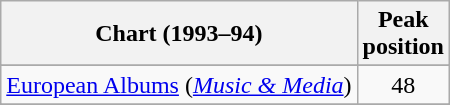<table class="wikitable sortable">
<tr>
<th>Chart (1993–94)</th>
<th>Peak<br>position</th>
</tr>
<tr>
</tr>
<tr>
<td><a href='#'>European Albums</a> (<em><a href='#'>Music & Media</a></em>)</td>
<td align="center">48</td>
</tr>
<tr>
</tr>
<tr>
</tr>
<tr>
</tr>
</table>
